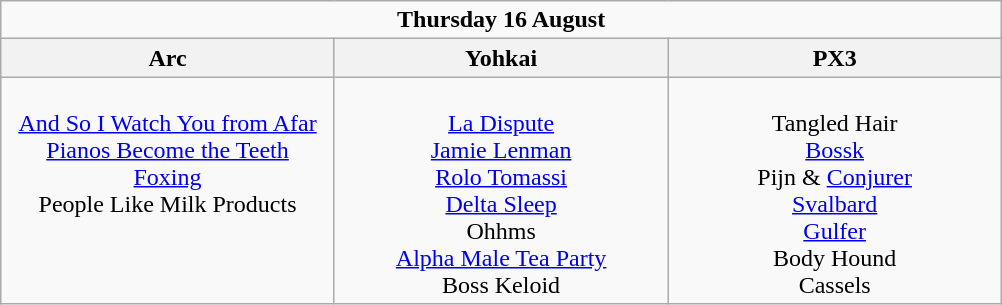<table class="wikitable">
<tr>
<td colspan="4" style="text-align:center;"><strong>Thursday 16 August</strong></td>
</tr>
<tr>
<th>Arc</th>
<th>Yohkai</th>
<th>PX3</th>
</tr>
<tr>
<td style="text-align:center; vertical-align:top; width:215px;"><br><a href='#'>And So I Watch You from Afar</a><br>
<a href='#'>Pianos Become the Teeth</a><br>
<a href='#'>Foxing</a><br>
People Like Milk Products<br></td>
<td style="text-align:center; vertical-align:top; width:215px;"><br><a href='#'>La Dispute</a><br>
<a href='#'>Jamie Lenman</a><br>
<a href='#'>Rolo Tomassi</a><br>
<a href='#'>Delta Sleep</a><br>
Ohhms<br>
<a href='#'>Alpha Male Tea Party</a><br>
Boss Keloid<br></td>
<td style="text-align:center; vertical-align:top; width:215px;"><br>Tangled Hair<br>
<a href='#'>Bossk</a><br>
Pijn & <a href='#'>Conjurer</a><br>
<a href='#'>Svalbard</a><br>
<a href='#'>Gulfer</a><br>
Body Hound<br>
Cassels<br></td>
</tr>
</table>
